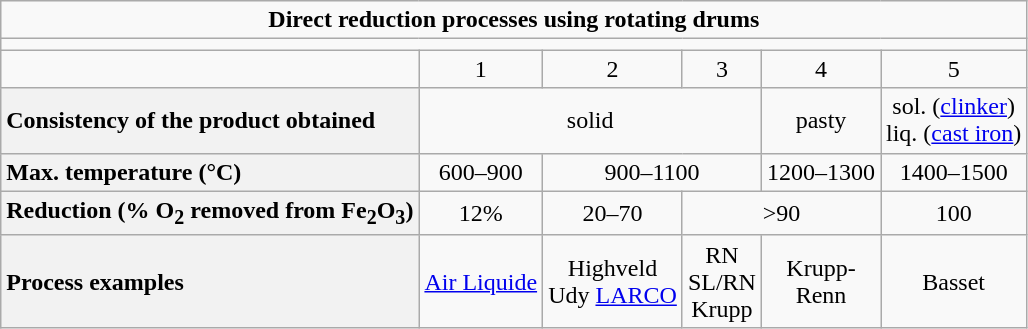<table class="wikitable centre" style="text-align:center">
<tr>
<td colspan="6"><strong>Direct reduction processes using rotating drums</strong></td>
</tr>
<tr>
<td colspan="6"></td>
</tr>
<tr>
<td></td>
<td>1</td>
<td>2</td>
<td>3</td>
<td>4</td>
<td>5</td>
</tr>
<tr>
<th style="text-align:left">Consistency of the product obtained</th>
<td colspan="3">solid</td>
<td>pasty</td>
<td>sol. (<a href='#'>clinker</a>)<br>liq. (<a href='#'>cast iron</a>)</td>
</tr>
<tr>
<th style="text-align:left">Max. temperature (°C)</th>
<td>600–900</td>
<td colspan="2">900–1100</td>
<td>1200–1300</td>
<td>1400–1500</td>
</tr>
<tr>
<th style="text-align:left">Reduction (% O<sub>2</sub> removed from Fe<sub>2</sub>O<sub>3</sub>)</th>
<td>12%</td>
<td>20–70</td>
<td colspan="2">>90</td>
<td>100</td>
</tr>
<tr>
<th style="text-align:left">Process examples</th>
<td><a href='#'>Air Liquide</a></td>
<td>Highveld<br>Udy <a href='#'>LARCO</a></td>
<td>RN<br>SL/RN<br>Krupp</td>
<td>Krupp-<br>Renn</td>
<td>Basset</td>
</tr>
</table>
